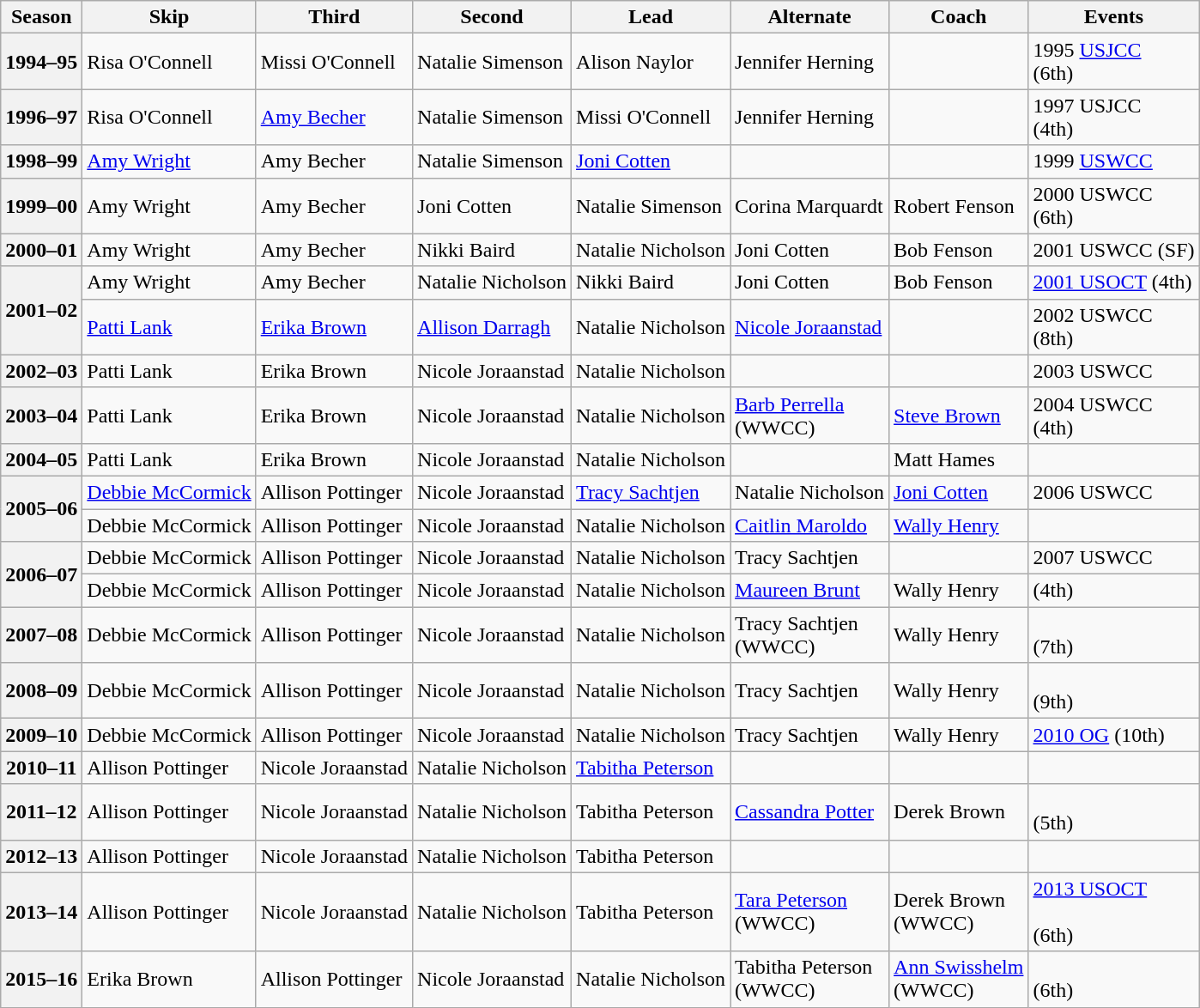<table class="wikitable">
<tr>
<th scope="col">Season</th>
<th scope="col">Skip</th>
<th scope="col">Third</th>
<th scope="col">Second</th>
<th scope="col">Lead</th>
<th scope="col">Alternate</th>
<th scope="col">Coach</th>
<th scope="col">Events</th>
</tr>
<tr>
<th scope="row">1994–95</th>
<td>Risa O'Connell</td>
<td>Missi O'Connell</td>
<td>Natalie Simenson</td>
<td>Alison Naylor</td>
<td>Jennifer Herning</td>
<td></td>
<td>1995 <a href='#'>USJCC</a> <br> (6th)</td>
</tr>
<tr>
<th scope="row">1996–97</th>
<td>Risa O'Connell</td>
<td><a href='#'>Amy Becher</a></td>
<td>Natalie Simenson</td>
<td>Missi O'Connell</td>
<td>Jennifer Herning</td>
<td></td>
<td>1997 USJCC <br> (4th)</td>
</tr>
<tr>
<th scope="row">1998–99</th>
<td><a href='#'>Amy Wright</a></td>
<td>Amy Becher</td>
<td>Natalie Simenson</td>
<td><a href='#'>Joni Cotten</a></td>
<td></td>
<td></td>
<td>1999 <a href='#'>USWCC</a> </td>
</tr>
<tr>
<th scope="row">1999–00</th>
<td>Amy Wright</td>
<td>Amy Becher</td>
<td>Joni Cotten</td>
<td>Natalie Simenson</td>
<td>Corina Marquardt</td>
<td>Robert Fenson</td>
<td>2000 USWCC <br> (6th)</td>
</tr>
<tr>
<th scope="row">2000–01</th>
<td>Amy Wright</td>
<td>Amy Becher</td>
<td>Nikki Baird</td>
<td>Natalie Nicholson</td>
<td>Joni Cotten</td>
<td>Bob Fenson</td>
<td>2001 USWCC (SF)</td>
</tr>
<tr>
<th scope="row" rowspan=2>2001–02</th>
<td>Amy Wright</td>
<td>Amy Becher</td>
<td>Natalie Nicholson</td>
<td>Nikki Baird</td>
<td>Joni Cotten</td>
<td>Bob Fenson</td>
<td><a href='#'>2001 USOCT</a> (4th)</td>
</tr>
<tr>
<td><a href='#'>Patti Lank</a></td>
<td><a href='#'>Erika Brown</a></td>
<td><a href='#'>Allison Darragh</a></td>
<td>Natalie Nicholson</td>
<td><a href='#'>Nicole Joraanstad</a></td>
<td></td>
<td>2002 USWCC <br> (8th)</td>
</tr>
<tr>
<th scope="row">2002–03</th>
<td>Patti Lank</td>
<td>Erika Brown</td>
<td>Nicole Joraanstad</td>
<td>Natalie Nicholson</td>
<td></td>
<td></td>
<td>2003 USWCC </td>
</tr>
<tr>
<th scope="row">2003–04</th>
<td>Patti Lank</td>
<td>Erika Brown</td>
<td>Nicole Joraanstad</td>
<td>Natalie Nicholson</td>
<td><a href='#'>Barb Perrella</a><br>(WWCC)</td>
<td><a href='#'>Steve Brown</a></td>
<td>2004 USWCC <br> (4th)</td>
</tr>
<tr>
<th scope="row">2004–05</th>
<td>Patti Lank</td>
<td>Erika Brown</td>
<td>Nicole Joraanstad</td>
<td>Natalie Nicholson</td>
<td></td>
<td>Matt Hames</td>
<td> </td>
</tr>
<tr>
<th scope="row" rowspan=2>2005–06</th>
<td><a href='#'>Debbie McCormick</a></td>
<td>Allison Pottinger</td>
<td>Nicole Joraanstad</td>
<td><a href='#'>Tracy Sachtjen</a></td>
<td>Natalie Nicholson</td>
<td><a href='#'>Joni Cotten</a></td>
<td>2006 USWCC </td>
</tr>
<tr>
<td>Debbie McCormick</td>
<td>Allison Pottinger</td>
<td>Nicole Joraanstad</td>
<td>Natalie Nicholson</td>
<td><a href='#'>Caitlin Maroldo</a></td>
<td><a href='#'>Wally Henry</a></td>
<td> </td>
</tr>
<tr>
<th scope="row" rowspan=2>2006–07</th>
<td>Debbie McCormick</td>
<td>Allison Pottinger</td>
<td>Nicole Joraanstad</td>
<td>Natalie Nicholson</td>
<td>Tracy Sachtjen</td>
<td></td>
<td>2007 USWCC </td>
</tr>
<tr>
<td>Debbie McCormick</td>
<td>Allison Pottinger</td>
<td>Nicole Joraanstad</td>
<td>Natalie Nicholson</td>
<td><a href='#'>Maureen Brunt</a></td>
<td>Wally Henry</td>
<td> (4th)</td>
</tr>
<tr>
<th scope="row">2007–08</th>
<td>Debbie McCormick</td>
<td>Allison Pottinger</td>
<td>Nicole Joraanstad</td>
<td>Natalie Nicholson</td>
<td>Tracy Sachtjen<br>(WWCC)</td>
<td>Wally Henry</td>
<td> <br> (7th)</td>
</tr>
<tr>
<th scope="row">2008–09</th>
<td>Debbie McCormick</td>
<td>Allison Pottinger</td>
<td>Nicole Joraanstad</td>
<td>Natalie Nicholson</td>
<td>Tracy Sachtjen</td>
<td>Wally Henry</td>
<td> <br> (9th)</td>
</tr>
<tr>
<th scope="row">2009–10</th>
<td>Debbie McCormick</td>
<td>Allison Pottinger</td>
<td>Nicole Joraanstad</td>
<td>Natalie Nicholson</td>
<td>Tracy Sachtjen</td>
<td>Wally Henry</td>
<td><a href='#'>2010 OG</a> (10th)</td>
</tr>
<tr>
<th scope="row">2010–11</th>
<td>Allison Pottinger</td>
<td>Nicole Joraanstad</td>
<td>Natalie Nicholson</td>
<td><a href='#'>Tabitha Peterson</a></td>
<td></td>
<td></td>
<td> </td>
</tr>
<tr>
<th scope="row">2011–12</th>
<td>Allison Pottinger</td>
<td>Nicole Joraanstad</td>
<td>Natalie Nicholson</td>
<td>Tabitha Peterson</td>
<td><a href='#'>Cassandra Potter</a></td>
<td>Derek Brown</td>
<td> <br> (5th)</td>
</tr>
<tr>
<th scope="row">2012–13</th>
<td>Allison Pottinger</td>
<td>Nicole Joraanstad</td>
<td>Natalie Nicholson</td>
<td>Tabitha Peterson</td>
<td></td>
<td></td>
<td> </td>
</tr>
<tr>
<th scope="row">2013–14</th>
<td>Allison Pottinger</td>
<td>Nicole Joraanstad</td>
<td>Natalie Nicholson</td>
<td>Tabitha Peterson</td>
<td><a href='#'>Tara Peterson</a><br>(WWCC)</td>
<td>Derek Brown<br>(WWCC)</td>
<td><a href='#'>2013 USOCT</a> <br> <br> (6th)</td>
</tr>
<tr>
<th scope="row">2015–16</th>
<td>Erika Brown</td>
<td>Allison Pottinger</td>
<td>Nicole Joraanstad</td>
<td>Natalie Nicholson</td>
<td>Tabitha Peterson<br>(WWCC)</td>
<td><a href='#'>Ann Swisshelm</a><br>(WWCC)</td>
<td> <br> (6th)</td>
</tr>
</table>
